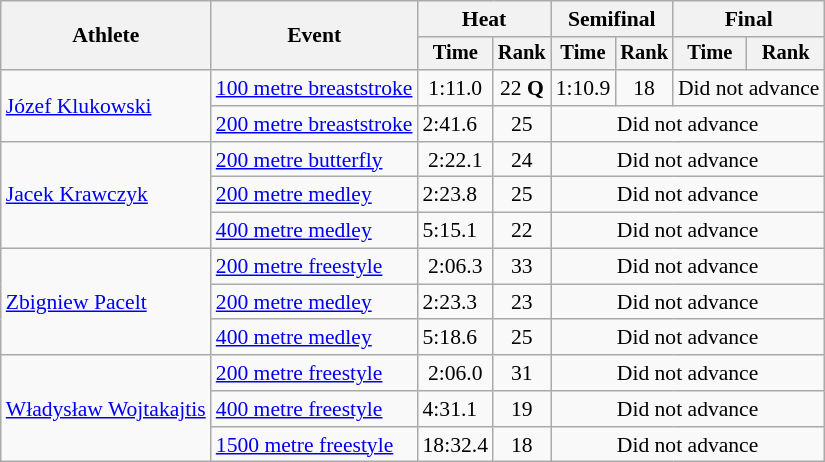<table class=wikitable style="font-size:90%">
<tr>
<th rowspan="2">Athlete</th>
<th rowspan="2">Event</th>
<th colspan="2">Heat</th>
<th colspan="2">Semifinal</th>
<th colspan="2">Final</th>
</tr>
<tr style="font-size:95%">
<th>Time</th>
<th>Rank</th>
<th>Time</th>
<th>Rank</th>
<th>Time</th>
<th>Rank</th>
</tr>
<tr align=center>
<td align=left rowspan=2><a href='#'>Józef Klukowski</a></td>
<td align=left><a href='#'>100 metre breaststroke</a></td>
<td>1:11.0</td>
<td>22 <strong>Q</strong></td>
<td>1:10.9</td>
<td>18</td>
<td colspan=2 align=center>Did not advance</td>
</tr>
<tr>
<td align=left><a href='#'>200 metre breaststroke</a></td>
<td>2:41.6</td>
<td align=center>25</td>
<td colspan=4 align=center>Did not advance</td>
</tr>
<tr align=center>
<td align=left rowspan=3><a href='#'>Jacek Krawczyk</a></td>
<td align=left><a href='#'>200 metre butterfly</a></td>
<td>2:22.1</td>
<td>24</td>
<td colspan=4 align=center>Did not advance</td>
</tr>
<tr>
<td align=left><a href='#'>200 metre medley</a></td>
<td>2:23.8</td>
<td align=center>25</td>
<td colspan=4 align=center>Did not advance</td>
</tr>
<tr>
<td align=left><a href='#'>400 metre medley</a></td>
<td>5:15.1</td>
<td align=center>22</td>
<td colspan=4 align=center>Did not advance</td>
</tr>
<tr align=center>
<td align=left rowspan=3><a href='#'>Zbigniew Pacelt</a></td>
<td align=left><a href='#'>200 metre freestyle</a></td>
<td>2:06.3</td>
<td>33</td>
<td colspan=4 align=center>Did not advance</td>
</tr>
<tr>
<td align=left><a href='#'>200 metre medley</a></td>
<td>2:23.3</td>
<td align=center>23</td>
<td colspan=4 align=center>Did not advance</td>
</tr>
<tr>
<td align=left><a href='#'>400 metre medley</a></td>
<td>5:18.6</td>
<td align=center>25</td>
<td colspan=4 align=center>Did not advance</td>
</tr>
<tr align=center>
<td align=left rowspan=3><a href='#'>Władysław Wojtakajtis</a></td>
<td align=left><a href='#'>200 metre freestyle</a></td>
<td>2:06.0</td>
<td>31</td>
<td colspan=4 align=center>Did not advance</td>
</tr>
<tr>
<td align=left><a href='#'>400 metre freestyle</a></td>
<td>4:31.1</td>
<td align=center>19</td>
<td colspan=4 align=center>Did not advance</td>
</tr>
<tr>
<td align=left><a href='#'>1500 metre freestyle</a></td>
<td>18:32.4</td>
<td align=center>18</td>
<td colspan=4 align=center>Did not advance</td>
</tr>
</table>
